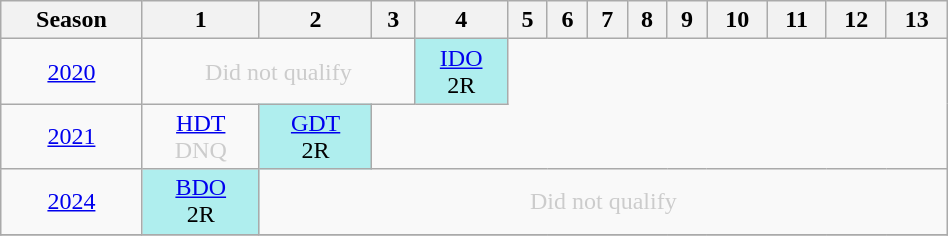<table class="wikitable" style="width:50%; margin:0">
<tr>
<th>Season</th>
<th>1</th>
<th>2</th>
<th>3</th>
<th>4</th>
<th>5</th>
<th>6</th>
<th>7</th>
<th>8</th>
<th>9</th>
<th>10</th>
<th>11</th>
<th>12</th>
<th>13</th>
</tr>
<tr>
<td style="text-align:center;"background:#efefef;"><a href='#'>2020</a></td>
<td colspan="3" style="text-align:center; color:#ccc;">Did not qualify</td>
<td style="text-align:center; background:#afeeee;"><a href='#'>IDO</a><br>2R</td>
</tr>
<tr>
<td style="text-align:center;"background:#efefef;"><a href='#'>2021</a></td>
<td style="text-align:center; color:#ccc;"><a href='#'>HDT</a><br>DNQ</td>
<td style="text-align:center; background:#afeeee;"><a href='#'>GDT</a><br>2R</td>
</tr>
<tr>
<td style="text-align:center;"background:#efefef;"><a href='#'>2024</a></td>
<td style="text-align:center; background:#afeeee;"><a href='#'>BDO</a><br>2R</td>
<td colspan="12" style="text-align:center; color:#ccc;">Did not qualify</td>
</tr>
<tr>
</tr>
</table>
